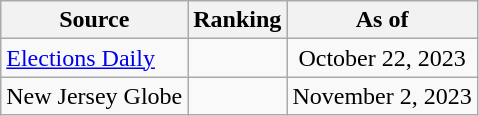<table class="wikitable" style="text-align:center">
<tr>
<th>Source</th>
<th>Ranking</th>
<th>As of</th>
</tr>
<tr>
<td align=left><a href='#'>Elections Daily</a></td>
<td></td>
<td>October 22, 2023</td>
</tr>
<tr>
<td align=left>New Jersey Globe</td>
<td></td>
<td>November 2, 2023</td>
</tr>
</table>
